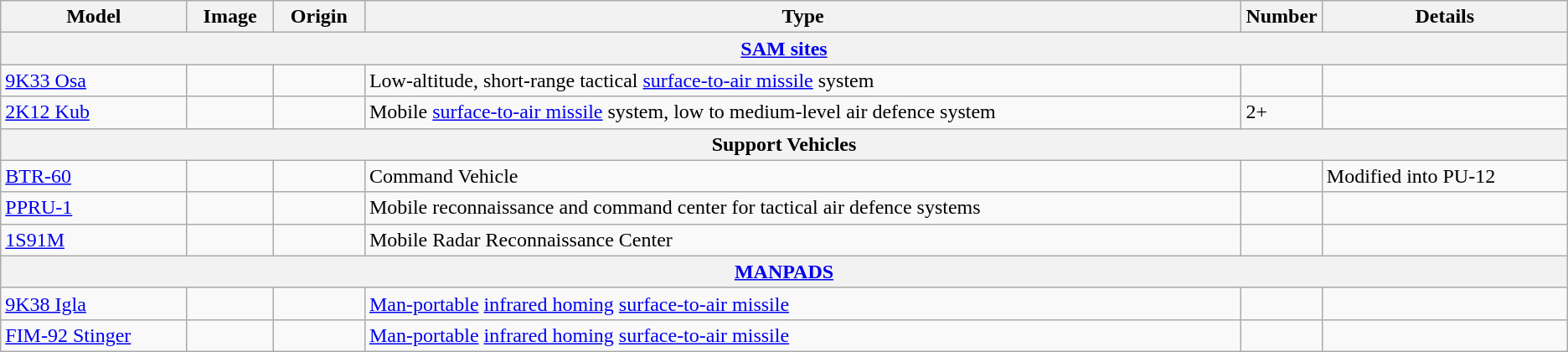<table class="wikitable">
<tr>
<th>Model</th>
<th>Image</th>
<th>Origin</th>
<th>Type</th>
<th style="width:5%;">Number</th>
<th>Details</th>
</tr>
<tr>
<th colspan="6" style="align: center;"><a href='#'>SAM sites</a></th>
</tr>
<tr>
<td><a href='#'>9K33 Osa</a></td>
<td></td>
<td></td>
<td>Low-altitude, short-range tactical <a href='#'>surface-to-air missile</a> system</td>
<td></td>
</tr>
<tr>
<td><a href='#'>2K12 Kub</a></td>
<td></td>
<td><br></td>
<td>Mobile <a href='#'>surface-to-air missile</a> system, low to medium-level air defence system</td>
<td>2+</td>
<td></td>
</tr>
<tr>
<th colspan="6" style="align: center;">Support Vehicles</th>
</tr>
<tr>
<td><a href='#'>BTR-60</a></td>
<td></td>
<td></td>
<td>Command Vehicle</td>
<td></td>
<td>Modified into PU-12</td>
</tr>
<tr>
<td><a href='#'>PPRU-1</a></td>
<td></td>
<td></td>
<td>Mobile reconnaissance and command center for tactical air defence systems</td>
<td></td>
<td></td>
</tr>
<tr>
<td><a href='#'>1S91M</a></td>
<td></td>
<td></td>
<td>Mobile Radar Reconnaissance Center</td>
<td></td>
<td></td>
</tr>
<tr>
<th colspan="6" style="align: center;"><a href='#'>MANPADS</a></th>
</tr>
<tr>
<td><a href='#'>9K38 Igla</a></td>
<td></td>
<td></td>
<td><a href='#'>Man-portable</a> <a href='#'>infrared homing</a> <a href='#'>surface-to-air missile</a></td>
<td></td>
<td></td>
</tr>
<tr>
<td><a href='#'>FIM-92 Stinger</a></td>
<td></td>
<td></td>
<td><a href='#'>Man-portable</a> <a href='#'>infrared homing</a> <a href='#'>surface-to-air missile</a></td>
<td></td>
<td></td>
</tr>
</table>
